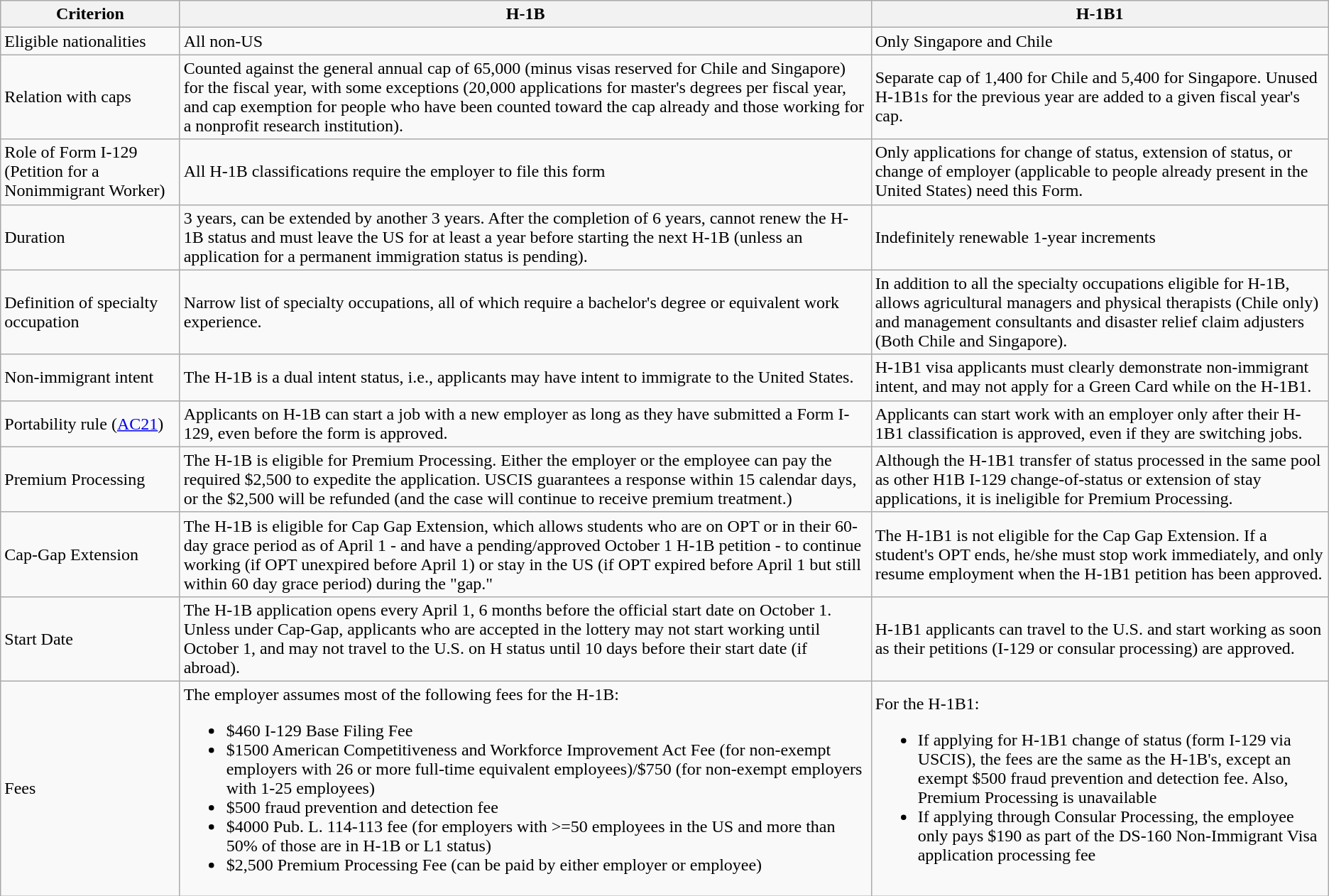<table class="wikitable sortable">
<tr>
<th>Criterion</th>
<th>H-1B</th>
<th>H-1B1</th>
</tr>
<tr>
<td>Eligible nationalities</td>
<td>All non-US</td>
<td>Only Singapore and Chile</td>
</tr>
<tr>
<td>Relation with caps</td>
<td>Counted against the general annual cap of 65,000 (minus visas reserved for Chile and Singapore) for the fiscal year, with some exceptions (20,000 applications for master's degrees per fiscal year, and cap exemption for people who have been counted toward the cap already and those working for a nonprofit research institution).</td>
<td>Separate cap of 1,400 for Chile and 5,400 for Singapore. Unused H-1B1s for the previous year are added to a given fiscal year's cap.</td>
</tr>
<tr>
<td>Role of Form I-129 (Petition for a Nonimmigrant Worker)</td>
<td>All H-1B classifications require the employer to file this form</td>
<td>Only applications for change of status, extension of status, or change of employer (applicable to people already present in the United States) need this Form.</td>
</tr>
<tr>
<td>Duration</td>
<td>3 years, can be extended by another 3 years. After the completion of 6 years, cannot renew the H-1B status and must leave the US for at least a year before starting the next H-1B (unless an application for a permanent immigration status is pending).</td>
<td>Indefinitely renewable 1-year increments</td>
</tr>
<tr>
<td>Definition of specialty occupation</td>
<td>Narrow list of specialty occupations, all of which require a bachelor's degree or equivalent work experience.</td>
<td>In addition to all the specialty occupations eligible for H-1B, allows agricultural managers and physical therapists (Chile only) and management consultants and disaster relief claim adjusters (Both Chile and Singapore).</td>
</tr>
<tr>
<td>Non-immigrant intent</td>
<td>The H-1B is a dual intent status, i.e., applicants may have intent to immigrate to the United States.</td>
<td>H-1B1 visa applicants must clearly demonstrate non-immigrant intent, and may not apply for a Green Card while on the H-1B1.</td>
</tr>
<tr>
<td>Portability rule (<a href='#'>AC21</a>)</td>
<td>Applicants on H-1B can start a job with a new employer as long as they have submitted a Form I-129, even before the form is approved.</td>
<td>Applicants can start work with an employer only after their H-1B1 classification is approved, even if they are switching jobs.</td>
</tr>
<tr>
<td>Premium Processing</td>
<td>The H-1B is eligible for Premium Processing. Either the employer or the employee can pay the required $2,500 to expedite the application. USCIS guarantees a response within 15 calendar days, or the $2,500 will be refunded (and the case will continue to receive premium treatment.)</td>
<td>Although the H-1B1 transfer of status processed in the same pool as other H1B I-129 change-of-status or extension of stay applications, it is ineligible for Premium Processing.</td>
</tr>
<tr>
<td>Cap-Gap Extension</td>
<td>The H-1B is eligible for Cap Gap Extension, which allows students who are on OPT or in their 60-day grace period as of April 1 - and have a pending/approved October 1 H-1B petition - to continue working (if OPT unexpired before April 1) or stay in the US (if OPT expired before April 1 but still within 60 day grace period) during the "gap."</td>
<td>The H-1B1 is not eligible for the Cap Gap Extension. If a student's OPT ends, he/she must stop work immediately, and only resume employment when the H-1B1 petition has been approved.</td>
</tr>
<tr>
<td>Start Date</td>
<td>The H-1B application opens every April 1, 6 months before the official start date on October 1. Unless under Cap-Gap, applicants who are accepted in the lottery may not start working until October 1, and may not travel to the U.S. on H status until 10 days before their start date (if abroad).</td>
<td>H-1B1 applicants can travel to the U.S. and start working as soon as their petitions (I-129 or consular processing) are approved.</td>
</tr>
<tr>
<td>Fees</td>
<td>The employer assumes most of the following fees for the H-1B:<br><ul><li>$460 I-129 Base Filing Fee</li><li>$1500 American Competitiveness and Workforce Improvement Act Fee (for non-exempt employers with 26 or more full-time equivalent employees)/$750 (for non-exempt employers with 1-25 employees)</li><li>$500 fraud prevention and detection fee</li><li>$4000 Pub. L. 114-113 fee (for employers with >=50 employees in the US and more than 50% of those are in H-1B or L1 status)</li><li>$2,500 Premium Processing Fee (can be paid by either employer or employee)</li></ul></td>
<td>For the H-1B1:<br><ul><li>If applying for H-1B1 change of status (form I-129 via USCIS), the fees are the same as the H-1B's, except an exempt $500 fraud prevention and detection fee. Also, Premium Processing is unavailable</li><li>If applying through Consular Processing, the employee only pays $190 as part of the DS-160 Non-Immigrant Visa application processing fee</li></ul></td>
</tr>
</table>
